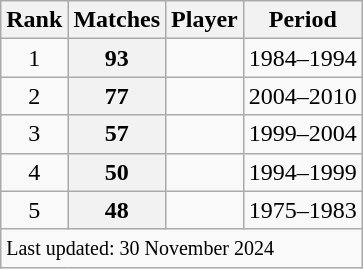<table class="wikitable plainrowheaders sortable">
<tr>
<th scope=col>Rank</th>
<th scope=col>Matches</th>
<th scope=col>Player</th>
<th scope=col>Period</th>
</tr>
<tr>
<td align=center>1</td>
<th scope=row style=text-align:center;>93</th>
<td></td>
<td>1984–1994</td>
</tr>
<tr>
<td align=center>2</td>
<th scope=row style=text-align:center;>77</th>
<td></td>
<td>2004–2010</td>
</tr>
<tr>
<td align=center>3</td>
<th scope=row style=text-align:center;>57</th>
<td></td>
<td>1999–2004</td>
</tr>
<tr>
<td align=center>4</td>
<th scope=row style=text-align:center;>50</th>
<td></td>
<td>1994–1999</td>
</tr>
<tr>
<td align=center>5</td>
<th scope=row style=text-align:center;>48</th>
<td></td>
<td>1975–1983</td>
</tr>
<tr class=sortbottom>
<td colspan=4><small>Last updated: 30 November 2024</small></td>
</tr>
</table>
